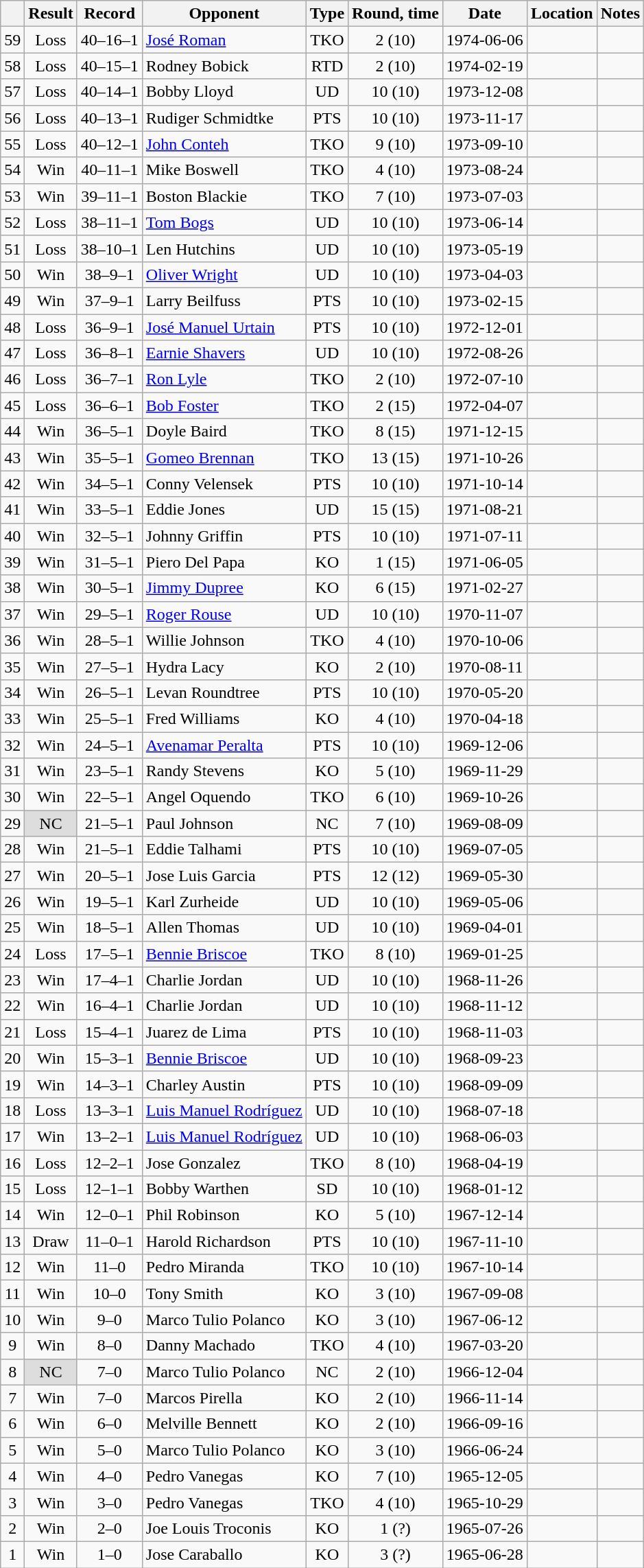<table class=wikitable style=text-align:center>
<tr>
<th></th>
<th>Result</th>
<th>Record</th>
<th>Opponent</th>
<th>Type</th>
<th>Round, time</th>
<th>Date</th>
<th>Location</th>
<th>Notes</th>
</tr>
<tr>
<td>59</td>
<td>Loss</td>
<td>40–16–1 </td>
<td align=left><a href='#'>José Roman</a></td>
<td>TKO</td>
<td>2 (10)</td>
<td>1974-06-06</td>
<td align=left></td>
<td align=left></td>
</tr>
<tr>
<td>58</td>
<td>Loss</td>
<td>40–15–1 </td>
<td align=left>Rodney Bobick</td>
<td>RTD</td>
<td>2 (10)</td>
<td>1974-02-19</td>
<td align=left></td>
<td align=left></td>
</tr>
<tr>
<td>57</td>
<td>Loss</td>
<td>40–14–1 </td>
<td align=left>Bobby Lloyd</td>
<td>UD</td>
<td>10 (10)</td>
<td>1973-12-08</td>
<td align=left></td>
<td align=left></td>
</tr>
<tr>
<td>56</td>
<td>Loss</td>
<td>40–13–1 </td>
<td align=left>Rudiger Schmidtke</td>
<td>PTS</td>
<td>10 (10)</td>
<td>1973-11-17</td>
<td align=left></td>
<td align=left></td>
</tr>
<tr>
<td>55</td>
<td>Loss</td>
<td>40–12–1 </td>
<td align=left><a href='#'>John Conteh</a></td>
<td>TKO</td>
<td>9 (10)</td>
<td>1973-09-10</td>
<td align=left></td>
<td align=left></td>
</tr>
<tr>
<td>54</td>
<td>Win</td>
<td>40–11–1 </td>
<td align=left>Mike Boswell</td>
<td>TKO</td>
<td>4 (10)</td>
<td>1973-08-24</td>
<td align=left></td>
<td align=left></td>
</tr>
<tr>
<td>53</td>
<td>Win</td>
<td>39–11–1 </td>
<td align=left>Boston Blackie</td>
<td>TKO</td>
<td>7 (10)</td>
<td>1973-07-03</td>
<td align=left></td>
<td align=left></td>
</tr>
<tr>
<td>52</td>
<td>Loss</td>
<td>38–11–1 </td>
<td align=left><a href='#'>Tom Bogs</a></td>
<td>UD</td>
<td>10 (10)</td>
<td>1973-06-14</td>
<td align=left></td>
<td align=left></td>
</tr>
<tr>
<td>51</td>
<td>Loss</td>
<td>38–10–1 </td>
<td align=left>Len Hutchins</td>
<td>UD</td>
<td>10 (10)</td>
<td>1973-05-19</td>
<td align=left></td>
<td align=left></td>
</tr>
<tr>
<td>50</td>
<td>Win</td>
<td>38–9–1 </td>
<td align=left><a href='#'>Oliver Wright</a></td>
<td>UD</td>
<td>10 (10)</td>
<td>1973-04-03</td>
<td align=left></td>
<td align=left></td>
</tr>
<tr>
<td>49</td>
<td>Win</td>
<td>37–9–1 </td>
<td align=left>Larry Beilfuss</td>
<td>PTS</td>
<td>10 (10)</td>
<td>1973-02-15</td>
<td align=left></td>
<td align=left></td>
</tr>
<tr>
<td>48</td>
<td>Loss</td>
<td>36–9–1 </td>
<td align=left><a href='#'>José Manuel Urtain</a></td>
<td>PTS</td>
<td>10 (10)</td>
<td>1972-12-01</td>
<td align=left></td>
<td align=left></td>
</tr>
<tr>
<td>47</td>
<td>Loss</td>
<td>36–8–1 </td>
<td align=left><a href='#'>Earnie Shavers</a></td>
<td>UD</td>
<td>10 (10)</td>
<td>1972-08-26</td>
<td align=left></td>
<td align=left></td>
</tr>
<tr>
<td>46</td>
<td>Loss</td>
<td>36–7–1 </td>
<td align=left><a href='#'>Ron Lyle</a></td>
<td>TKO</td>
<td>2 (10)</td>
<td>1972-07-10</td>
<td align=left></td>
<td align=left></td>
</tr>
<tr>
<td>45</td>
<td>Loss</td>
<td>36–6–1 </td>
<td align=left><a href='#'>Bob Foster</a></td>
<td>TKO</td>
<td>2 (15)</td>
<td>1972-04-07</td>
<td align=left></td>
<td align=left></td>
</tr>
<tr>
<td>44</td>
<td>Win</td>
<td>36–5–1 </td>
<td align=left>Doyle Baird</td>
<td>TKO</td>
<td>8 (15)</td>
<td>1971-12-15</td>
<td align=left></td>
<td align=left></td>
</tr>
<tr>
<td>43</td>
<td>Win</td>
<td>35–5–1 </td>
<td align=left><a href='#'>Gomeo Brennan</a></td>
<td>TKO</td>
<td>13 (15)</td>
<td>1971-10-26</td>
<td align=left></td>
<td align=left></td>
</tr>
<tr>
<td>42</td>
<td>Win</td>
<td>34–5–1 </td>
<td align=left>Conny Velensek</td>
<td>PTS</td>
<td>10 (10)</td>
<td>1971-10-14</td>
<td align=left></td>
<td align=left></td>
</tr>
<tr>
<td>41</td>
<td>Win</td>
<td>33–5–1 </td>
<td align=left>Eddie Jones</td>
<td>UD</td>
<td>15 (15)</td>
<td>1971-08-21</td>
<td align=left></td>
<td align=left></td>
</tr>
<tr>
<td>40</td>
<td>Win</td>
<td>32–5–1 </td>
<td align=left>Johnny Griffin</td>
<td>PTS</td>
<td>10 (10)</td>
<td>1971-07-11</td>
<td align=left></td>
<td align=left></td>
</tr>
<tr>
<td>39</td>
<td>Win</td>
<td>31–5–1 </td>
<td align=left>Piero Del Papa</td>
<td>KO</td>
<td>1 (15)</td>
<td>1971-06-05</td>
<td align=left></td>
<td align=left></td>
</tr>
<tr>
<td>38</td>
<td>Win</td>
<td>30–5–1 </td>
<td align=left><a href='#'>Jimmy Dupree</a></td>
<td>KO</td>
<td>6 (15)</td>
<td>1971-02-27</td>
<td align=left></td>
<td align=left></td>
</tr>
<tr>
<td>37</td>
<td>Win</td>
<td>29–5–1 </td>
<td align=left><a href='#'>Roger Rouse</a></td>
<td>UD</td>
<td>10 (10)</td>
<td>1970-11-07</td>
<td align=left></td>
<td align=left></td>
</tr>
<tr>
<td>36</td>
<td>Win</td>
<td>28–5–1 </td>
<td align=left>Willie Johnson</td>
<td>TKO</td>
<td>4 (10)</td>
<td>1970-10-06</td>
<td align=left></td>
<td align=left></td>
</tr>
<tr>
<td>35</td>
<td>Win</td>
<td>27–5–1 </td>
<td align=left>Hydra Lacy</td>
<td>KO</td>
<td>2 (10)</td>
<td>1970-08-11</td>
<td align=left></td>
<td align=left></td>
</tr>
<tr>
<td>34</td>
<td>Win</td>
<td>26–5–1 </td>
<td align=left>Levan Roundtree</td>
<td>PTS</td>
<td>10 (10)</td>
<td>1970-05-20</td>
<td align=left></td>
<td align=left></td>
</tr>
<tr>
<td>33</td>
<td>Win</td>
<td>25–5–1 </td>
<td align=left>Fred Williams</td>
<td>KO</td>
<td>4 (10)</td>
<td>1970-04-18</td>
<td align=left></td>
<td align=left></td>
</tr>
<tr>
<td>32</td>
<td>Win</td>
<td>24–5–1 </td>
<td align=left><a href='#'>Avenamar Peralta</a></td>
<td>PTS</td>
<td>10 (10)</td>
<td>1969-12-06</td>
<td align=left></td>
<td align=left></td>
</tr>
<tr>
<td>31</td>
<td>Win</td>
<td>23–5–1 </td>
<td align=left>Randy Stevens</td>
<td>KO</td>
<td>5 (10)</td>
<td>1969-11-29</td>
<td align=left></td>
<td align=left></td>
</tr>
<tr>
<td>30</td>
<td>Win</td>
<td>22–5–1 </td>
<td align=left>Angel Oquendo</td>
<td>TKO</td>
<td>6 (10)</td>
<td>1969-10-26</td>
<td align=left></td>
<td align=left></td>
</tr>
<tr>
<td>29</td>
<td style=background:#DDD>NC</td>
<td>21–5–1 </td>
<td align=left>Paul Johnson</td>
<td>NC</td>
<td>7 (10)</td>
<td>1969-08-09</td>
<td align=left></td>
<td align=left></td>
</tr>
<tr>
<td>28</td>
<td>Win</td>
<td>21–5–1 </td>
<td align=left>Eddie Talhami</td>
<td>PTS</td>
<td>10 (10)</td>
<td>1969-07-05</td>
<td align=left></td>
<td align=left></td>
</tr>
<tr>
<td>27</td>
<td>Win</td>
<td>20–5–1 </td>
<td align=left>Jose Luis Garcia</td>
<td>PTS</td>
<td>12 (12)</td>
<td>1969-05-30</td>
<td align=left></td>
<td align=left></td>
</tr>
<tr>
<td>26</td>
<td>Win</td>
<td>19–5–1 </td>
<td align=left>Karl Zurheide</td>
<td>UD</td>
<td>10 (10)</td>
<td>1969-05-06</td>
<td align=left></td>
<td align=left></td>
</tr>
<tr>
<td>25</td>
<td>Win</td>
<td>18–5–1 </td>
<td align=left>Allen Thomas</td>
<td>UD</td>
<td>10 (10)</td>
<td>1969-04-01</td>
<td align=left></td>
<td align=left></td>
</tr>
<tr>
<td>24</td>
<td>Loss</td>
<td>17–5–1 </td>
<td align=left><a href='#'>Bennie Briscoe</a></td>
<td>TKO</td>
<td>8 (10)</td>
<td>1969-01-25</td>
<td align=left></td>
<td align=left></td>
</tr>
<tr>
<td>23</td>
<td>Win</td>
<td>17–4–1 </td>
<td align=left>Charlie Jordan</td>
<td>UD</td>
<td>10 (10)</td>
<td>1968-11-26</td>
<td align=left></td>
<td align=left></td>
</tr>
<tr>
<td>22</td>
<td>Win</td>
<td>16–4–1 </td>
<td align=left>Charlie Jordan</td>
<td>UD</td>
<td>10 (10)</td>
<td>1968-11-12</td>
<td align=left></td>
<td align=left></td>
</tr>
<tr>
<td>21</td>
<td>Loss</td>
<td>15–4–1 </td>
<td align=left>Juarez de Lima</td>
<td>PTS</td>
<td>10 (10)</td>
<td>1968-11-03</td>
<td align=left></td>
<td align=left></td>
</tr>
<tr>
<td>20</td>
<td>Win</td>
<td>15–3–1 </td>
<td align=left><a href='#'>Bennie Briscoe</a></td>
<td>UD</td>
<td>10 (10)</td>
<td>1968-09-23</td>
<td align=left></td>
<td align=left></td>
</tr>
<tr>
<td>19</td>
<td>Win</td>
<td>14–3–1 </td>
<td align=left>Charley Austin</td>
<td>PTS</td>
<td>10 (10)</td>
<td>1968-09-09</td>
<td align=left></td>
<td align=left></td>
</tr>
<tr>
<td>18</td>
<td>Loss</td>
<td>13–3–1 </td>
<td align=left><a href='#'>Luis Manuel Rodríguez</a></td>
<td>UD</td>
<td>10 (10)</td>
<td>1968-07-18</td>
<td align=left></td>
<td align=left></td>
</tr>
<tr>
<td>17</td>
<td>Win</td>
<td>13–2–1 </td>
<td align=left><a href='#'>Luis Manuel Rodríguez</a></td>
<td>UD</td>
<td>10 (10)</td>
<td>1968-06-03</td>
<td align=left></td>
<td align=left></td>
</tr>
<tr>
<td>16</td>
<td>Loss</td>
<td>12–2–1 </td>
<td align=left>Jose Gonzalez</td>
<td>TKO</td>
<td>8 (10)</td>
<td>1968-04-19</td>
<td align=left></td>
<td align=left></td>
</tr>
<tr>
<td>15</td>
<td>Loss</td>
<td>12–1–1 </td>
<td align=left>Bobby Warthen</td>
<td>SD</td>
<td>10 (10)</td>
<td>1968-01-12</td>
<td align=left></td>
<td align=left></td>
</tr>
<tr>
<td>14</td>
<td>Win</td>
<td>12–0–1 </td>
<td align=left>Phil Robinson</td>
<td>KO</td>
<td>5 (10)</td>
<td>1967-12-14</td>
<td align=left></td>
<td align=left></td>
</tr>
<tr>
<td>13</td>
<td>Draw</td>
<td>11–0–1 </td>
<td align=left>Harold Richardson</td>
<td>PTS</td>
<td>10 (10)</td>
<td>1967-11-10</td>
<td align=left></td>
<td align=left></td>
</tr>
<tr>
<td>12</td>
<td>Win</td>
<td>11–0 </td>
<td align=left>Pedro Miranda</td>
<td>TKO</td>
<td>10 (10)</td>
<td>1967-10-14</td>
<td align=left></td>
<td align=left></td>
</tr>
<tr>
<td>11</td>
<td>Win</td>
<td>10–0 </td>
<td align=left>Tony Smith</td>
<td>KO</td>
<td>3 (10)</td>
<td>1967-09-08</td>
<td align=left></td>
<td align=left></td>
</tr>
<tr>
<td>10</td>
<td>Win</td>
<td>9–0 </td>
<td align=left>Marco Tulio Polanco</td>
<td>KO</td>
<td>3 (10)</td>
<td>1967-06-12</td>
<td align=left></td>
<td align=left></td>
</tr>
<tr>
<td>9</td>
<td>Win</td>
<td>8–0 </td>
<td align=left>Danny Machado</td>
<td>TKO</td>
<td>4 (10)</td>
<td>1967-03-20</td>
<td align=left></td>
<td align=left></td>
</tr>
<tr>
<td>8</td>
<td style=background:#DDD>NC</td>
<td>7–0 </td>
<td align=left>Marco Tulio Polanco</td>
<td>NC</td>
<td>2 (10)</td>
<td>1966-12-04</td>
<td align=left></td>
<td align=left></td>
</tr>
<tr>
<td>7</td>
<td>Win</td>
<td>7–0</td>
<td align=left>Marcos Pirella</td>
<td>KO</td>
<td>2 (10)</td>
<td>1966-11-14</td>
<td align=left></td>
<td align=left></td>
</tr>
<tr>
<td>6</td>
<td>Win</td>
<td>6–0</td>
<td align=left>Melville Bennett</td>
<td>KO</td>
<td>2 (10)</td>
<td>1966-09-16</td>
<td align=left></td>
<td align=left></td>
</tr>
<tr>
<td>5</td>
<td>Win</td>
<td>5–0</td>
<td align=left>Marco Tulio Polanco</td>
<td>KO</td>
<td>3 (10)</td>
<td>1966-06-24</td>
<td align=left></td>
<td align=left></td>
</tr>
<tr>
<td>4</td>
<td>Win</td>
<td>4–0</td>
<td align=left>Pedro Vanegas</td>
<td>KO</td>
<td>7 (10)</td>
<td>1965-12-05</td>
<td align=left></td>
<td align=left></td>
</tr>
<tr>
<td>3</td>
<td>Win</td>
<td>3–0</td>
<td align=left>Pedro Vanegas</td>
<td>TKO</td>
<td>4 (10)</td>
<td>1965-10-29</td>
<td align=left></td>
<td align=left></td>
</tr>
<tr>
<td>2</td>
<td>Win</td>
<td>2–0</td>
<td align=left>Joe Louis Troconis</td>
<td>KO</td>
<td>1 (?)</td>
<td>1965-07-26</td>
<td align=left></td>
<td align=left></td>
</tr>
<tr>
<td>1</td>
<td>Win</td>
<td>1–0</td>
<td align=left>Jose Caraballo</td>
<td>KO</td>
<td>3 (?)</td>
<td>1965-06-28</td>
<td align=left></td>
<td align=left></td>
</tr>
</table>
